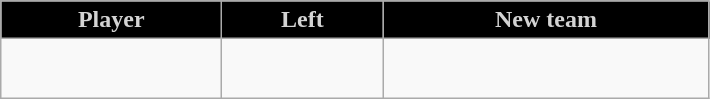<table class="wikitable" style="text-align: center">
<tr align="center"  bgcolor="#dddddd">
<td style="background:#000000;color:#D3D3D3; width:140px"><strong>Player</strong></td>
<td style="background:#000000;color:#D3D3D3; width:100px"><strong>Left</strong></td>
<td style="background:#000000;color:#D3D3D3; width:210px"><strong>New team</strong></td>
</tr>
<tr style="height:40px">
<td></td>
<td></td>
<td></td>
</tr>
</table>
